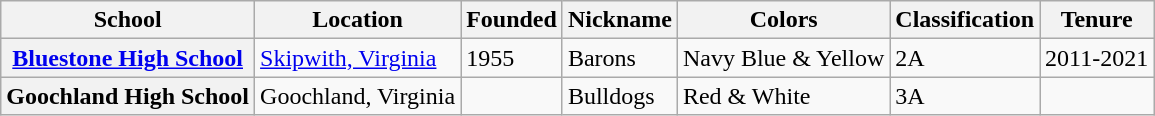<table class="wikitable sortable">
<tr>
<th>School</th>
<th>Location</th>
<th>Founded</th>
<th>Nickname</th>
<th>Colors</th>
<th>Classification</th>
<th>Tenure</th>
</tr>
<tr>
<th><strong><a href='#'>Bluestone High School</a></strong></th>
<td><a href='#'>Skipwith, Virginia</a></td>
<td>1955</td>
<td>Barons</td>
<td>  Navy Blue & Yellow</td>
<td>2A</td>
<td>2011-2021</td>
</tr>
<tr>
<th>Goochland High School</th>
<td>Goochland, Virginia</td>
<td></td>
<td>Bulldogs</td>
<td>  Red & White</td>
<td>3A</td>
<td></td>
</tr>
</table>
